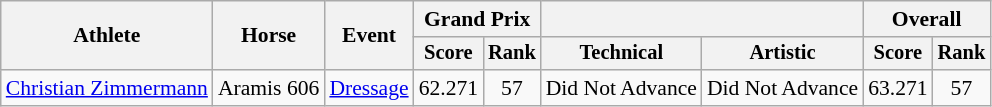<table class=wikitable style="font-size:90%">
<tr>
<th rowspan="2">Athlete</th>
<th rowspan="2">Horse</th>
<th rowspan="2">Event</th>
<th colspan="2">Grand Prix</th>
<th colspan="2"></th>
<th colspan="2">Overall</th>
</tr>
<tr style="font-size:95%">
<th>Score</th>
<th>Rank</th>
<th>Technical</th>
<th>Artistic</th>
<th>Score</th>
<th>Rank</th>
</tr>
<tr align=center>
<td align=left><a href='#'>Christian Zimmermann</a></td>
<td align=left>Aramis 606</td>
<td align=left><a href='#'>Dressage</a></td>
<td>62.271</td>
<td>57</td>
<td>Did Not Advance</td>
<td>Did Not Advance</td>
<td>63.271</td>
<td>57</td>
</tr>
</table>
